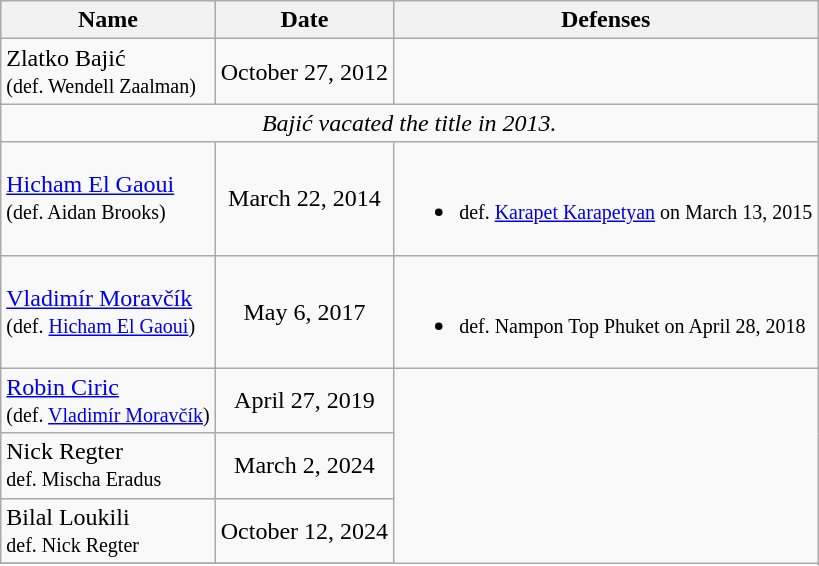<table class="wikitable">
<tr>
<th>Name</th>
<th>Date</th>
<th>Defenses</th>
</tr>
<tr>
<td align=left> Zlatko Bajić <br><small>(def. Wendell Zaalman)</small></td>
<td align=center>October 27, 2012</td>
</tr>
<tr>
<td colspan=3 align=center><em>Bajić vacated the title in 2013.</em></td>
</tr>
<tr>
<td align=left> <a href='#'>Hicham El Gaoui</a> <br><small>(def. Aidan Brooks)</small></td>
<td align=center>March 22, 2014</td>
<td><br><ul><li><small>def. <a href='#'>Karapet Karapetyan</a> on March 13, 2015 </small></li></ul></td>
</tr>
<tr>
<td align=left> <a href='#'>Vladimír Moravčík</a> <br><small>(def. <a href='#'>Hicham El Gaoui</a>)</small></td>
<td align=center>May 6, 2017</td>
<td><br><ul><li><small>def. Nampon Top Phuket on April 28, 2018 </small></li></ul></td>
</tr>
<tr>
<td align=left> <a href='#'>Robin Ciric</a> <br><small>(def. <a href='#'>Vladimír Moravčík</a>)</small></td>
<td align=center>April 27, 2019</td>
</tr>
<tr>
<td align=left> Nick Regter <br><small>def. Mischa Eradus </small></td>
<td align=center>March 2, 2024</td>
</tr>
<tr>
<td align=left> Bilal Loukili <br><small>def. Nick Regter </small></td>
<td align=center>October 12, 2024</td>
</tr>
<tr>
</tr>
</table>
